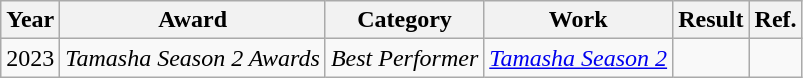<table class="wikitable">
<tr>
<th>Year</th>
<th>Award</th>
<th>Category</th>
<th>Work</th>
<th>Result</th>
<th>Ref.</th>
</tr>
<tr>
<td>2023</td>
<td><em>Tamasha Season 2 Awards</em></td>
<td><em>Best Performer</em></td>
<td><em><a href='#'>Tamasha Season 2</a></em></td>
<td></td>
<td></td>
</tr>
</table>
